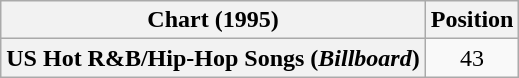<table class="wikitable plainrowheaders" style="text-align:center">
<tr>
<th scope="col">Chart (1995)</th>
<th scope="col">Position</th>
</tr>
<tr>
<th scope="row">US Hot R&B/Hip-Hop Songs (<em>Billboard</em>)</th>
<td>43</td>
</tr>
</table>
